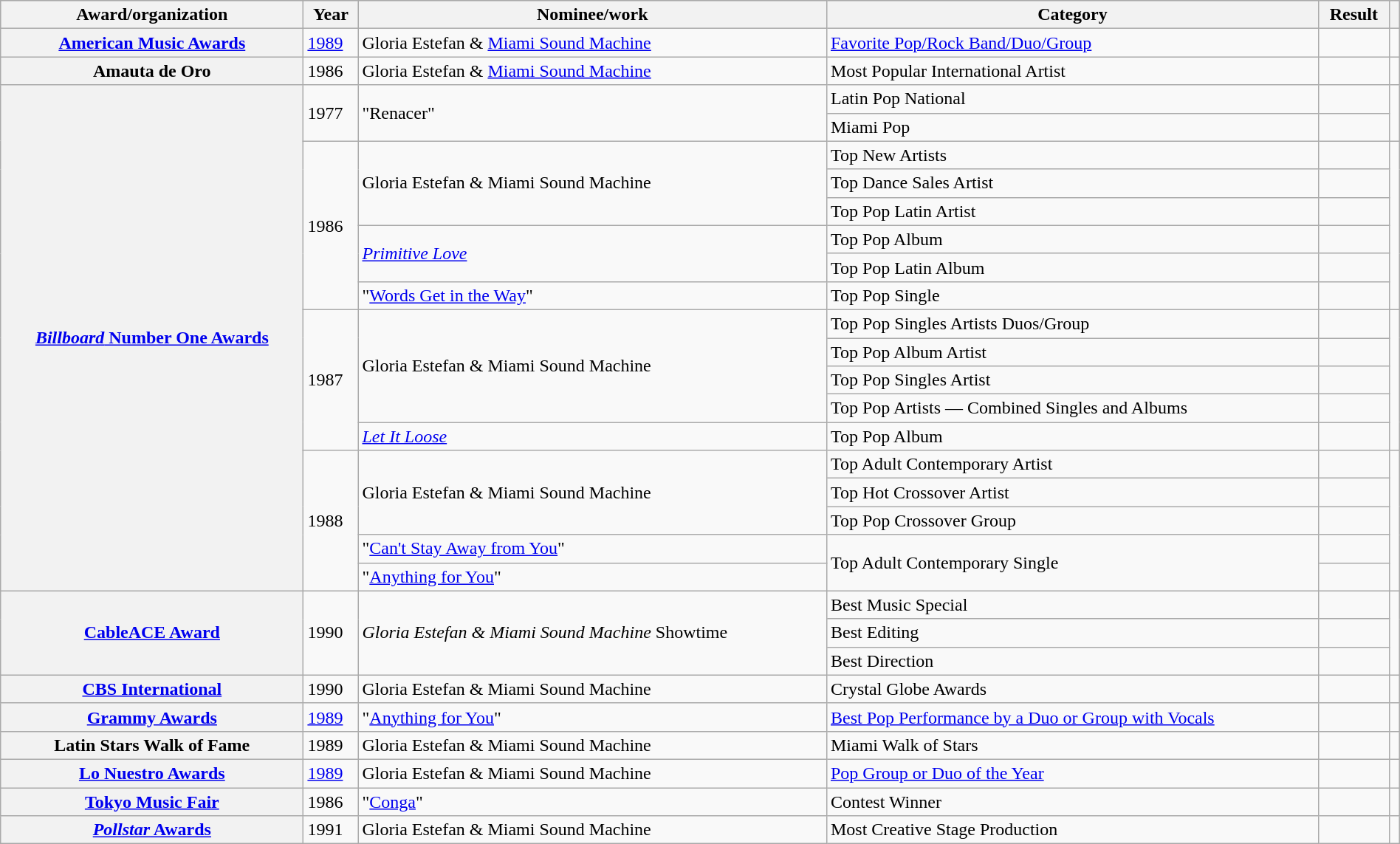<table class="wikitable sortable plainrowheaders" style="width: 100%;">
<tr style="background:#ccc; text-align:center;">
<th scope="col">Award/organization</th>
<th scope="col">Year</th>
<th scope="col">Nominee/work</th>
<th scope="col">Category</th>
<th scope="col">Result</th>
<th scope="col" class="unsortable"></th>
</tr>
<tr>
<th scope="row"><a href='#'>American Music Awards</a></th>
<td><a href='#'>1989</a></td>
<td>Gloria Estefan & <a href='#'>Miami Sound Machine</a></td>
<td><a href='#'>Favorite Pop/Rock Band/Duo/Group</a></td>
<td></td>
<td align="center"></td>
</tr>
<tr>
<th scope="row">Amauta de Oro </th>
<td>1986</td>
<td>Gloria Estefan & <a href='#'>Miami Sound Machine</a></td>
<td>Most Popular International Artist</td>
<td></td>
<td align="center"></td>
</tr>
<tr>
<th scope="row" rowspan=18><a href='#'><em>Billboard</em> Number One Awards</a></th>
<td rowspan=2>1977</td>
<td rowspan=2>"Renacer"</td>
<td>Latin Pop National</td>
<td></td>
<td align="center" rowspan=2></td>
</tr>
<tr>
<td>Miami Pop</td>
<td></td>
</tr>
<tr>
<td rowspan=6>1986</td>
<td rowspan=3>Gloria Estefan & Miami Sound Machine</td>
<td>Top New Artists</td>
<td></td>
<td align="center" rowspan=6></td>
</tr>
<tr>
<td>Top Dance Sales Artist</td>
<td></td>
</tr>
<tr>
<td>Top Pop Latin Artist</td>
<td></td>
</tr>
<tr>
<td rowspan=2><em><a href='#'>Primitive Love</a></em></td>
<td>Top Pop Album</td>
<td></td>
</tr>
<tr>
<td>Top Pop Latin Album</td>
<td></td>
</tr>
<tr>
<td>"<a href='#'>Words Get in the Way</a>"</td>
<td>Top Pop Single</td>
<td></td>
</tr>
<tr>
<td rowspan=5>1987</td>
<td rowspan=4>Gloria Estefan & Miami Sound Machine</td>
<td>Top Pop Singles Artists Duos/Group</td>
<td></td>
<td align="center" rowspan=5></td>
</tr>
<tr>
<td>Top Pop Album Artist</td>
<td></td>
</tr>
<tr>
<td>Top Pop Singles Artist</td>
<td></td>
</tr>
<tr>
<td>Top Pop Artists — Combined Singles and Albums</td>
<td></td>
</tr>
<tr>
<td><em><a href='#'>Let It Loose</a></em></td>
<td>Top Pop Album</td>
<td></td>
</tr>
<tr>
<td rowspan=5>1988</td>
<td rowspan=3>Gloria Estefan & Miami Sound Machine</td>
<td>Top Adult Contemporary Artist</td>
<td></td>
<td align="center" rowspan=5></td>
</tr>
<tr>
<td>Top Hot Crossover Artist</td>
<td></td>
</tr>
<tr>
<td>Top Pop Crossover Group</td>
<td></td>
</tr>
<tr>
<td>"<a href='#'>Can't Stay Away from You</a>"</td>
<td rowspan=2>Top Adult Contemporary Single</td>
<td></td>
</tr>
<tr>
<td>"<a href='#'>Anything for You</a>"</td>
<td></td>
</tr>
<tr>
<th scope="row" rowspan=3><a href='#'>CableACE Award</a></th>
<td rowspan=3>1990</td>
<td rowspan=3><em>Gloria Estefan & Miami Sound Machine</em> Showtime</td>
<td>Best Music Special</td>
<td></td>
<td align="center" rowspan=3></td>
</tr>
<tr>
<td>Best Editing</td>
<td></td>
</tr>
<tr>
<td>Best Direction</td>
<td></td>
</tr>
<tr>
<th scope="row"><a href='#'>CBS International</a></th>
<td>1990</td>
<td>Gloria Estefan & Miami Sound Machine</td>
<td>Crystal Globe Awards</td>
<td></td>
<td align="center"></td>
</tr>
<tr>
<th scope="row"><a href='#'>Grammy Awards</a></th>
<td><a href='#'>1989</a></td>
<td>"<a href='#'>Anything for You</a>"</td>
<td><a href='#'>Best Pop Performance by a Duo or Group with Vocals</a></td>
<td></td>
<td align="center"></td>
</tr>
<tr>
<th scope="row">Latin Stars Walk of Fame</th>
<td>1989</td>
<td>Gloria Estefan & Miami Sound Machine</td>
<td>Miami Walk of Stars</td>
<td></td>
<td align="center"></td>
</tr>
<tr>
<th scope="row"><a href='#'>Lo Nuestro Awards</a></th>
<td><a href='#'>1989</a></td>
<td>Gloria Estefan & Miami Sound Machine</td>
<td><a href='#'>Pop Group or Duo of the Year</a></td>
<td></td>
<td align="center"></td>
</tr>
<tr>
<th scope="row"><a href='#'>Tokyo Music Fair</a></th>
<td>1986</td>
<td>"<a href='#'>Conga</a>"</td>
<td>Contest Winner</td>
<td></td>
<td align="center"></td>
</tr>
<tr>
<th scope="row"><a href='#'><em>Pollstar</em> Awards</a></th>
<td>1991</td>
<td>Gloria Estefan & Miami Sound Machine</td>
<td>Most Creative Stage Production</td>
<td></td>
<td align="center"></td>
</tr>
</table>
